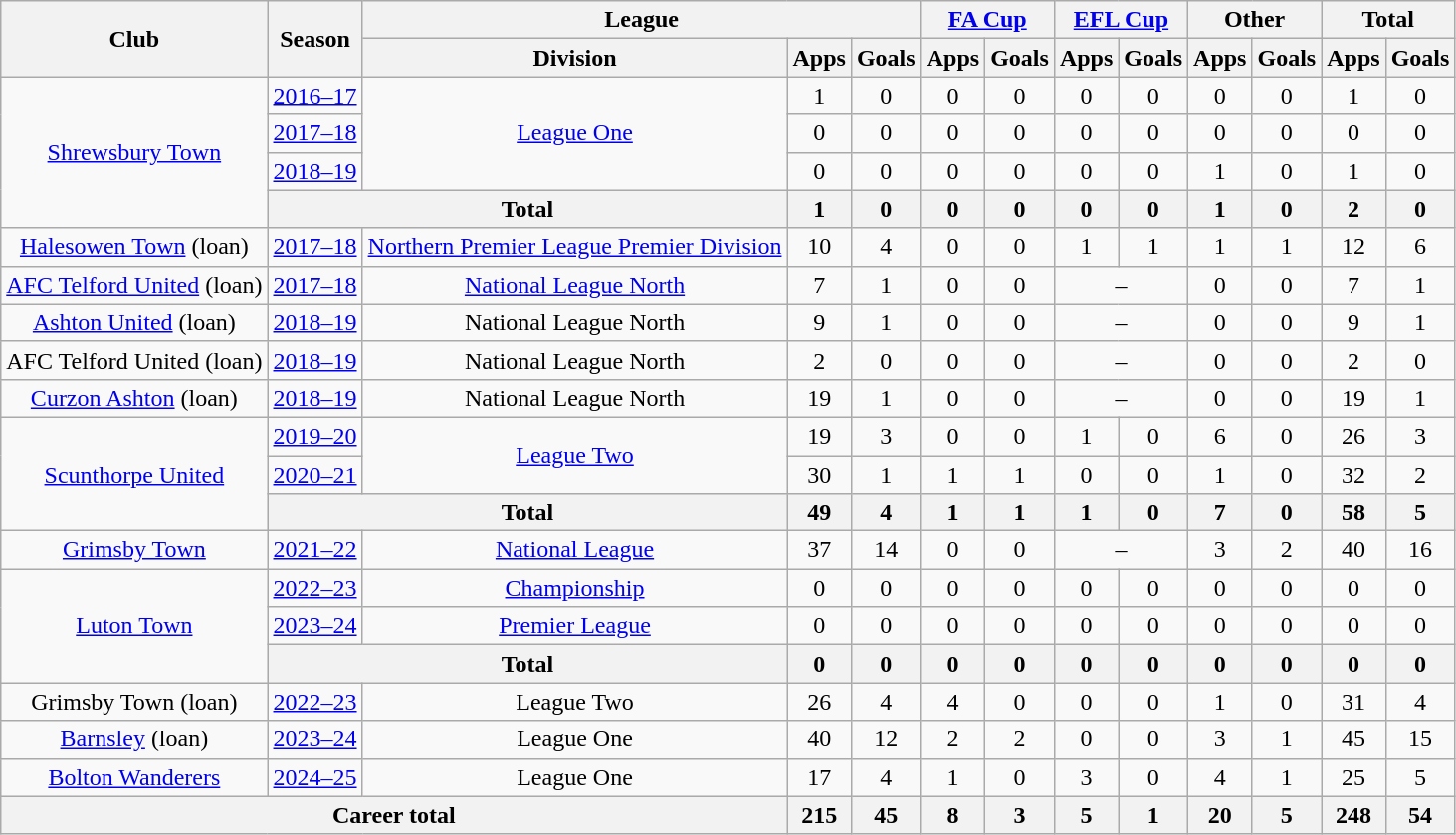<table class="wikitable" style="text-align: center">
<tr>
<th rowspan="2">Club</th>
<th rowspan="2">Season</th>
<th colspan="3">League</th>
<th colspan="2"><a href='#'>FA Cup</a></th>
<th colspan="2"><a href='#'>EFL Cup</a></th>
<th colspan="2">Other</th>
<th colspan="2">Total</th>
</tr>
<tr>
<th>Division</th>
<th>Apps</th>
<th>Goals</th>
<th>Apps</th>
<th>Goals</th>
<th>Apps</th>
<th>Goals</th>
<th>Apps</th>
<th>Goals</th>
<th>Apps</th>
<th>Goals</th>
</tr>
<tr>
<td rowspan="4"><a href='#'>Shrewsbury Town</a></td>
<td><a href='#'>2016–17</a></td>
<td rowspan="3"><a href='#'>League One</a></td>
<td>1</td>
<td>0</td>
<td>0</td>
<td>0</td>
<td>0</td>
<td>0</td>
<td>0</td>
<td>0</td>
<td>1</td>
<td>0</td>
</tr>
<tr>
<td><a href='#'>2017–18</a></td>
<td>0</td>
<td>0</td>
<td>0</td>
<td>0</td>
<td>0</td>
<td>0</td>
<td>0</td>
<td>0</td>
<td>0</td>
<td>0</td>
</tr>
<tr>
<td><a href='#'>2018–19</a></td>
<td>0</td>
<td>0</td>
<td>0</td>
<td>0</td>
<td>0</td>
<td>0</td>
<td>1</td>
<td>0</td>
<td>1</td>
<td>0</td>
</tr>
<tr>
<th colspan="2">Total</th>
<th>1</th>
<th>0</th>
<th>0</th>
<th>0</th>
<th>0</th>
<th>0</th>
<th>1</th>
<th>0</th>
<th>2</th>
<th>0</th>
</tr>
<tr>
<td><a href='#'>Halesowen Town</a> (loan)</td>
<td><a href='#'>2017–18</a></td>
<td><a href='#'>Northern Premier League Premier Division</a></td>
<td>10</td>
<td>4</td>
<td>0</td>
<td>0</td>
<td>1</td>
<td>1</td>
<td>1</td>
<td>1</td>
<td>12</td>
<td>6</td>
</tr>
<tr>
<td><a href='#'>AFC Telford United</a> (loan)</td>
<td><a href='#'>2017–18</a></td>
<td><a href='#'>National League North</a></td>
<td>7</td>
<td>1</td>
<td>0</td>
<td>0</td>
<td colspan=2>–</td>
<td>0</td>
<td>0</td>
<td>7</td>
<td>1</td>
</tr>
<tr>
<td><a href='#'>Ashton United</a> (loan)</td>
<td><a href='#'>2018–19</a></td>
<td>National League North</td>
<td>9</td>
<td>1</td>
<td>0</td>
<td>0</td>
<td colspan=2>–</td>
<td>0</td>
<td>0</td>
<td>9</td>
<td>1</td>
</tr>
<tr>
<td>AFC Telford United (loan)</td>
<td><a href='#'>2018–19</a></td>
<td>National League North</td>
<td>2</td>
<td>0</td>
<td>0</td>
<td>0</td>
<td colspan=2>–</td>
<td>0</td>
<td>0</td>
<td>2</td>
<td>0</td>
</tr>
<tr>
<td><a href='#'>Curzon Ashton</a> (loan)</td>
<td><a href='#'>2018–19</a></td>
<td>National League North</td>
<td>19</td>
<td>1</td>
<td>0</td>
<td>0</td>
<td colspan=2>–</td>
<td>0</td>
<td>0</td>
<td>19</td>
<td>1</td>
</tr>
<tr>
<td rowspan="3"><a href='#'>Scunthorpe United</a></td>
<td><a href='#'>2019–20</a></td>
<td rowspan="2"><a href='#'>League Two</a></td>
<td>19</td>
<td>3</td>
<td>0</td>
<td>0</td>
<td>1</td>
<td>0</td>
<td>6</td>
<td>0</td>
<td>26</td>
<td>3</td>
</tr>
<tr>
<td><a href='#'>2020–21</a></td>
<td>30</td>
<td>1</td>
<td>1</td>
<td>1</td>
<td>0</td>
<td>0</td>
<td>1</td>
<td>0</td>
<td>32</td>
<td>2</td>
</tr>
<tr>
<th colspan="2">Total</th>
<th>49</th>
<th>4</th>
<th>1</th>
<th>1</th>
<th>1</th>
<th>0</th>
<th>7</th>
<th>0</th>
<th>58</th>
<th>5</th>
</tr>
<tr>
<td><a href='#'>Grimsby Town</a></td>
<td><a href='#'>2021–22</a></td>
<td><a href='#'>National League</a></td>
<td>37</td>
<td>14</td>
<td>0</td>
<td>0</td>
<td colspan=2>–</td>
<td>3</td>
<td>2</td>
<td>40</td>
<td>16</td>
</tr>
<tr>
<td rowspan="3"><a href='#'>Luton Town</a></td>
<td><a href='#'>2022–23</a></td>
<td><a href='#'>Championship</a></td>
<td>0</td>
<td>0</td>
<td>0</td>
<td>0</td>
<td>0</td>
<td>0</td>
<td>0</td>
<td>0</td>
<td>0</td>
<td>0</td>
</tr>
<tr>
<td><a href='#'>2023–24</a></td>
<td><a href='#'>Premier League</a></td>
<td>0</td>
<td>0</td>
<td>0</td>
<td>0</td>
<td>0</td>
<td>0</td>
<td>0</td>
<td>0</td>
<td>0</td>
<td>0</td>
</tr>
<tr>
<th colspan="2">Total</th>
<th>0</th>
<th>0</th>
<th>0</th>
<th>0</th>
<th>0</th>
<th>0</th>
<th>0</th>
<th>0</th>
<th>0</th>
<th>0</th>
</tr>
<tr>
<td>Grimsby Town (loan)</td>
<td><a href='#'>2022–23</a></td>
<td>League Two</td>
<td>26</td>
<td>4</td>
<td>4</td>
<td>0</td>
<td>0</td>
<td>0</td>
<td>1</td>
<td>0</td>
<td>31</td>
<td>4</td>
</tr>
<tr>
<td><a href='#'>Barnsley</a> (loan)</td>
<td><a href='#'>2023–24</a></td>
<td>League One</td>
<td>40</td>
<td>12</td>
<td>2</td>
<td>2</td>
<td>0</td>
<td>0</td>
<td>3</td>
<td>1</td>
<td>45</td>
<td>15</td>
</tr>
<tr>
<td><a href='#'>Bolton Wanderers</a></td>
<td><a href='#'>2024–25</a></td>
<td>League One</td>
<td>17</td>
<td>4</td>
<td>1</td>
<td>0</td>
<td>3</td>
<td>0</td>
<td>4</td>
<td>1</td>
<td>25</td>
<td>5</td>
</tr>
<tr>
<th colspan="3">Career total</th>
<th>215</th>
<th>45</th>
<th>8</th>
<th>3</th>
<th>5</th>
<th>1</th>
<th>20</th>
<th>5</th>
<th>248</th>
<th>54</th>
</tr>
</table>
